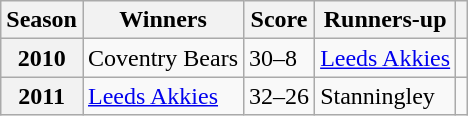<table class="wikitable defaultleft col3center">
<tr>
<th scope=col>Season</th>
<th scope=col>Winners</th>
<th scope=col>Score</th>
<th scope=col>Runners-up</th>
<th scope=col></th>
</tr>
<tr>
<th scope=row>2010</th>
<td>Coventry Bears</td>
<td>30–8</td>
<td><a href='#'>Leeds Akkies</a></td>
<td></td>
</tr>
<tr>
<th scope=row>2011</th>
<td><a href='#'>Leeds Akkies</a></td>
<td>32–26</td>
<td>Stanningley</td>
<td></td>
</tr>
</table>
